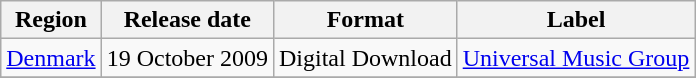<table class="wikitable">
<tr>
<th>Region</th>
<th>Release date</th>
<th>Format</th>
<th>Label</th>
</tr>
<tr>
<td><a href='#'>Denmark</a></td>
<td>19 October 2009</td>
<td>Digital Download</td>
<td><a href='#'>Universal Music Group</a></td>
</tr>
<tr>
</tr>
</table>
